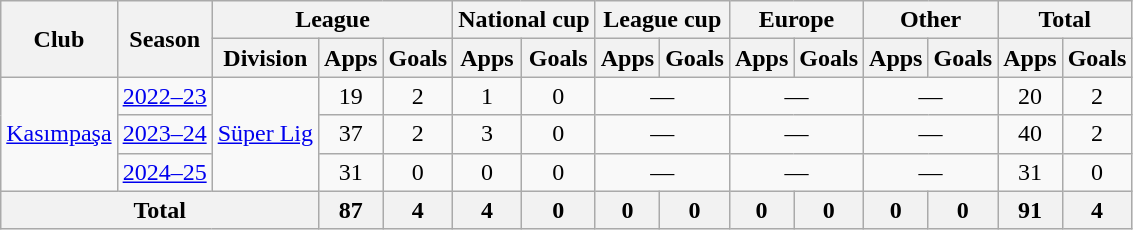<table class="wikitable" style="text-align:center">
<tr>
<th rowspan="2">Club</th>
<th rowspan="2">Season</th>
<th colspan="3">League</th>
<th colspan="2">National cup</th>
<th colspan="2">League cup</th>
<th colspan="2">Europe</th>
<th colspan="2">Other</th>
<th colspan="2">Total</th>
</tr>
<tr>
<th>Division</th>
<th>Apps</th>
<th>Goals</th>
<th>Apps</th>
<th>Goals</th>
<th>Apps</th>
<th>Goals</th>
<th>Apps</th>
<th>Goals</th>
<th>Apps</th>
<th>Goals</th>
<th>Apps</th>
<th>Goals</th>
</tr>
<tr>
<td rowspan="3"><a href='#'>Kasımpaşa</a></td>
<td><a href='#'>2022–23</a></td>
<td rowspan="3"><a href='#'>Süper Lig</a></td>
<td>19</td>
<td>2</td>
<td>1</td>
<td>0</td>
<td colspan="2">—</td>
<td colspan="2">—</td>
<td colspan="2">—</td>
<td>20</td>
<td>2</td>
</tr>
<tr>
<td><a href='#'>2023–24</a></td>
<td>37</td>
<td>2</td>
<td>3</td>
<td>0</td>
<td colspan="2">—</td>
<td colspan="2">—</td>
<td colspan="2">—</td>
<td>40</td>
<td>2</td>
</tr>
<tr>
<td><a href='#'>2024–25</a></td>
<td>31</td>
<td>0</td>
<td>0</td>
<td>0</td>
<td colspan="2">—</td>
<td colspan="2">—</td>
<td colspan="2">—</td>
<td>31</td>
<td>0</td>
</tr>
<tr>
<th colspan="3">Total</th>
<th>87</th>
<th>4</th>
<th>4</th>
<th>0</th>
<th>0</th>
<th>0</th>
<th>0</th>
<th>0</th>
<th>0</th>
<th>0</th>
<th>91</th>
<th>4</th>
</tr>
</table>
